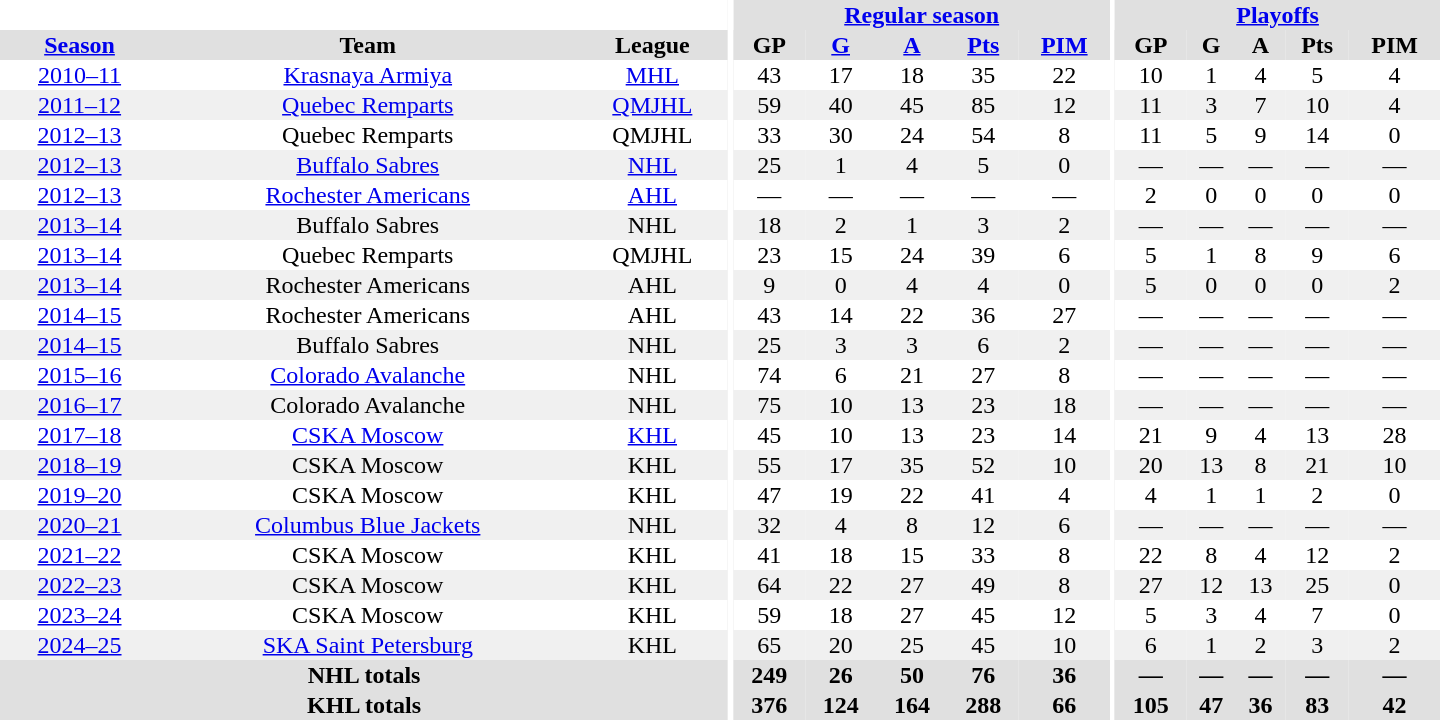<table border="0" cellpadding="1" cellspacing="0" style="text-align:center; width:60em">
<tr bgcolor="#e0e0e0">
<th colspan="3"  bgcolor="#ffffff"></th>
<th rowspan="99" bgcolor="#ffffff"></th>
<th colspan="5"><a href='#'>Regular season</a></th>
<th rowspan="99" bgcolor="#ffffff"></th>
<th colspan="5"><a href='#'>Playoffs</a></th>
</tr>
<tr bgcolor="#e0e0e0">
<th><a href='#'>Season</a></th>
<th>Team</th>
<th>League</th>
<th>GP</th>
<th><a href='#'>G</a></th>
<th><a href='#'>A</a></th>
<th><a href='#'>Pts</a></th>
<th><a href='#'>PIM</a></th>
<th>GP</th>
<th>G</th>
<th>A</th>
<th>Pts</th>
<th>PIM</th>
</tr>
<tr>
<td><a href='#'>2010–11</a></td>
<td><a href='#'>Krasnaya Armiya</a></td>
<td><a href='#'>MHL</a></td>
<td>43</td>
<td>17</td>
<td>18</td>
<td>35</td>
<td>22</td>
<td>10</td>
<td>1</td>
<td>4</td>
<td>5</td>
<td>4</td>
</tr>
<tr bgcolor="#f0f0f0">
<td><a href='#'>2011–12</a></td>
<td><a href='#'>Quebec Remparts</a></td>
<td><a href='#'>QMJHL</a></td>
<td>59</td>
<td>40</td>
<td>45</td>
<td>85</td>
<td>12</td>
<td>11</td>
<td>3</td>
<td>7</td>
<td>10</td>
<td>4</td>
</tr>
<tr>
<td><a href='#'>2012–13</a></td>
<td>Quebec Remparts</td>
<td>QMJHL</td>
<td>33</td>
<td>30</td>
<td>24</td>
<td>54</td>
<td>8</td>
<td>11</td>
<td>5</td>
<td>9</td>
<td>14</td>
<td>0</td>
</tr>
<tr bgcolor="#f0f0f0">
<td><a href='#'>2012–13</a></td>
<td><a href='#'>Buffalo Sabres</a></td>
<td><a href='#'>NHL</a></td>
<td>25</td>
<td>1</td>
<td>4</td>
<td>5</td>
<td>0</td>
<td>—</td>
<td>—</td>
<td>—</td>
<td>—</td>
<td>—</td>
</tr>
<tr>
<td><a href='#'>2012–13</a></td>
<td><a href='#'>Rochester Americans</a></td>
<td><a href='#'>AHL</a></td>
<td>—</td>
<td>—</td>
<td>—</td>
<td>—</td>
<td>—</td>
<td>2</td>
<td>0</td>
<td>0</td>
<td>0</td>
<td>0</td>
</tr>
<tr bgcolor="#f0f0f0">
<td><a href='#'>2013–14</a></td>
<td>Buffalo Sabres</td>
<td>NHL</td>
<td>18</td>
<td>2</td>
<td>1</td>
<td>3</td>
<td>2</td>
<td>—</td>
<td>—</td>
<td>—</td>
<td>—</td>
<td>—</td>
</tr>
<tr>
<td><a href='#'>2013–14</a></td>
<td>Quebec Remparts</td>
<td>QMJHL</td>
<td>23</td>
<td>15</td>
<td>24</td>
<td>39</td>
<td>6</td>
<td>5</td>
<td>1</td>
<td>8</td>
<td>9</td>
<td>6</td>
</tr>
<tr bgcolor="#f0f0f0">
<td><a href='#'>2013–14</a></td>
<td>Rochester Americans</td>
<td>AHL</td>
<td>9</td>
<td>0</td>
<td>4</td>
<td>4</td>
<td>0</td>
<td>5</td>
<td>0</td>
<td>0</td>
<td>0</td>
<td>2</td>
</tr>
<tr>
<td><a href='#'>2014–15</a></td>
<td>Rochester Americans</td>
<td>AHL</td>
<td>43</td>
<td>14</td>
<td>22</td>
<td>36</td>
<td>27</td>
<td>—</td>
<td>—</td>
<td>—</td>
<td>—</td>
<td>—</td>
</tr>
<tr bgcolor="#f0f0f0">
<td><a href='#'>2014–15</a></td>
<td>Buffalo Sabres</td>
<td>NHL</td>
<td>25</td>
<td>3</td>
<td>3</td>
<td>6</td>
<td>2</td>
<td>—</td>
<td>—</td>
<td>—</td>
<td>—</td>
<td>—</td>
</tr>
<tr>
<td><a href='#'>2015–16</a></td>
<td><a href='#'>Colorado Avalanche</a></td>
<td>NHL</td>
<td>74</td>
<td>6</td>
<td>21</td>
<td>27</td>
<td>8</td>
<td>—</td>
<td>—</td>
<td>—</td>
<td>—</td>
<td>—</td>
</tr>
<tr bgcolor="#f0f0f0">
<td><a href='#'>2016–17</a></td>
<td>Colorado Avalanche</td>
<td>NHL</td>
<td>75</td>
<td>10</td>
<td>13</td>
<td>23</td>
<td>18</td>
<td>—</td>
<td>—</td>
<td>—</td>
<td>—</td>
<td>—</td>
</tr>
<tr>
<td><a href='#'>2017–18</a></td>
<td><a href='#'>CSKA Moscow</a></td>
<td><a href='#'>KHL</a></td>
<td>45</td>
<td>10</td>
<td>13</td>
<td>23</td>
<td>14</td>
<td>21</td>
<td>9</td>
<td>4</td>
<td>13</td>
<td>28</td>
</tr>
<tr bgcolor="#f0f0f0">
<td><a href='#'>2018–19</a></td>
<td>CSKA Moscow</td>
<td>KHL</td>
<td>55</td>
<td>17</td>
<td>35</td>
<td>52</td>
<td>10</td>
<td>20</td>
<td>13</td>
<td>8</td>
<td>21</td>
<td>10</td>
</tr>
<tr>
<td><a href='#'>2019–20</a></td>
<td>CSKA Moscow</td>
<td>KHL</td>
<td>47</td>
<td>19</td>
<td>22</td>
<td>41</td>
<td>4</td>
<td>4</td>
<td>1</td>
<td>1</td>
<td>2</td>
<td>0</td>
</tr>
<tr bgcolor="#f0f0f0">
<td><a href='#'>2020–21</a></td>
<td><a href='#'>Columbus Blue Jackets</a></td>
<td>NHL</td>
<td>32</td>
<td>4</td>
<td>8</td>
<td>12</td>
<td>6</td>
<td>—</td>
<td>—</td>
<td>—</td>
<td>—</td>
<td>—</td>
</tr>
<tr>
<td><a href='#'>2021–22</a></td>
<td>CSKA Moscow</td>
<td>KHL</td>
<td>41</td>
<td>18</td>
<td>15</td>
<td>33</td>
<td>8</td>
<td>22</td>
<td>8</td>
<td>4</td>
<td>12</td>
<td>2</td>
</tr>
<tr bgcolor="#f0f0f0">
<td><a href='#'>2022–23</a></td>
<td>CSKA Moscow</td>
<td>KHL</td>
<td>64</td>
<td>22</td>
<td>27</td>
<td>49</td>
<td>8</td>
<td>27</td>
<td>12</td>
<td>13</td>
<td>25</td>
<td>0</td>
</tr>
<tr>
<td><a href='#'>2023–24</a></td>
<td>CSKA Moscow</td>
<td>KHL</td>
<td>59</td>
<td>18</td>
<td>27</td>
<td>45</td>
<td>12</td>
<td>5</td>
<td>3</td>
<td>4</td>
<td>7</td>
<td>0</td>
</tr>
<tr bgcolor="#f0f0f0">
<td><a href='#'>2024–25</a></td>
<td><a href='#'>SKA Saint Petersburg</a></td>
<td>KHL</td>
<td>65</td>
<td>20</td>
<td>25</td>
<td>45</td>
<td>10</td>
<td>6</td>
<td>1</td>
<td>2</td>
<td>3</td>
<td>2</td>
</tr>
<tr style="background:#e0e0e0;">
<th colspan="3">NHL totals</th>
<th>249</th>
<th>26</th>
<th>50</th>
<th>76</th>
<th>36</th>
<th>—</th>
<th>—</th>
<th>—</th>
<th>—</th>
<th>—</th>
</tr>
<tr style="background:#e0e0e0;">
<th colspan="3">KHL totals</th>
<th>376</th>
<th>124</th>
<th>164</th>
<th>288</th>
<th>66</th>
<th>105</th>
<th>47</th>
<th>36</th>
<th>83</th>
<th>42</th>
</tr>
</table>
